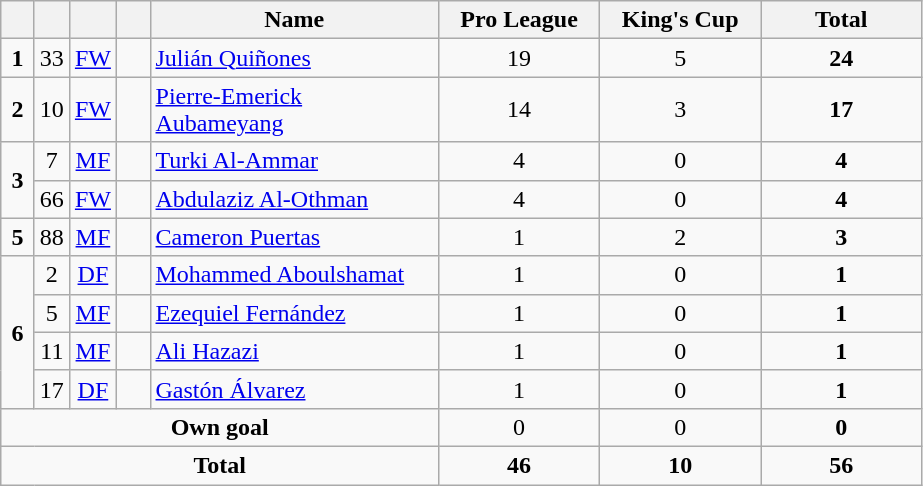<table class="wikitable" style="text-align:center">
<tr>
<th width=15></th>
<th width=15></th>
<th width=15></th>
<th width=15></th>
<th width=185>Name</th>
<th width=100>Pro League</th>
<th width=100>King's Cup</th>
<th width=100>Total</th>
</tr>
<tr>
<td><strong>1</strong></td>
<td>33</td>
<td><a href='#'>FW</a></td>
<td></td>
<td align=left><a href='#'>Julián Quiñones</a></td>
<td>19</td>
<td>5</td>
<td><strong>24</strong></td>
</tr>
<tr>
<td><strong>2</strong></td>
<td>10</td>
<td><a href='#'>FW</a></td>
<td></td>
<td align=left><a href='#'>Pierre-Emerick Aubameyang</a></td>
<td>14</td>
<td>3</td>
<td><strong>17</strong></td>
</tr>
<tr>
<td rowspan=2><strong>3</strong></td>
<td>7</td>
<td><a href='#'>MF</a></td>
<td></td>
<td align=left><a href='#'>Turki Al-Ammar</a></td>
<td>4</td>
<td>0</td>
<td><strong>4</strong></td>
</tr>
<tr>
<td>66</td>
<td><a href='#'>FW</a></td>
<td></td>
<td align=left><a href='#'>Abdulaziz Al-Othman</a></td>
<td>4</td>
<td>0</td>
<td><strong>4</strong></td>
</tr>
<tr>
<td><strong>5</strong></td>
<td>88</td>
<td><a href='#'>MF</a></td>
<td></td>
<td align=left><a href='#'>Cameron Puertas</a></td>
<td>1</td>
<td>2</td>
<td><strong>3</strong></td>
</tr>
<tr>
<td rowspan=4><strong>6</strong></td>
<td>2</td>
<td><a href='#'>DF</a></td>
<td></td>
<td align=left><a href='#'>Mohammed Aboulshamat</a></td>
<td>1</td>
<td>0</td>
<td><strong>1</strong></td>
</tr>
<tr>
<td>5</td>
<td><a href='#'>MF</a></td>
<td></td>
<td align=left><a href='#'>Ezequiel Fernández</a></td>
<td>1</td>
<td>0</td>
<td><strong>1</strong></td>
</tr>
<tr>
<td>11</td>
<td><a href='#'>MF</a></td>
<td></td>
<td align=left><a href='#'>Ali Hazazi</a></td>
<td>1</td>
<td>0</td>
<td><strong>1</strong></td>
</tr>
<tr>
<td>17</td>
<td><a href='#'>DF</a></td>
<td></td>
<td align=left><a href='#'>Gastón Álvarez</a></td>
<td>1</td>
<td>0</td>
<td><strong>1</strong></td>
</tr>
<tr>
<td colspan=5><strong>Own goal</strong></td>
<td>0</td>
<td>0</td>
<td><strong>0</strong></td>
</tr>
<tr>
<td colspan=5><strong>Total</strong></td>
<td><strong>46</strong></td>
<td><strong>10</strong></td>
<td><strong>56</strong></td>
</tr>
</table>
